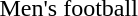<table>
<tr>
<td>Men's football</td>
<td></td>
<td></td>
<td></td>
</tr>
</table>
